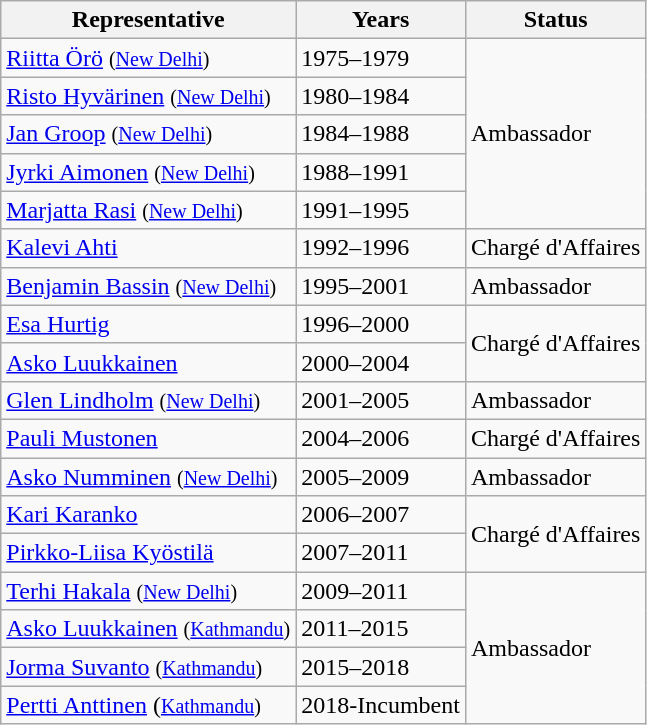<table class="wikitable sortable">
<tr>
<th>Representative</th>
<th>Years</th>
<th>Status</th>
</tr>
<tr>
<td><a href='#'>Riitta Örö</a> <small>(<a href='#'>New Delhi</a>)</small></td>
<td>1975–1979</td>
<td rowspan="5">Ambassador</td>
</tr>
<tr>
<td><a href='#'>Risto Hyvärinen</a> <small>(<a href='#'>New Delhi</a>)</small></td>
<td>1980–1984</td>
</tr>
<tr>
<td><a href='#'>Jan Groop</a> <small>(<a href='#'>New Delhi</a>)</small></td>
<td>1984–1988</td>
</tr>
<tr>
<td><a href='#'>Jyrki Aimonen</a> <small>(<a href='#'>New Delhi</a>)</small></td>
<td>1988–1991</td>
</tr>
<tr>
<td><a href='#'>Marjatta Rasi</a> <small>(<a href='#'>New Delhi</a>)</small></td>
<td>1991–1995</td>
</tr>
<tr>
<td><a href='#'>Kalevi Ahti</a></td>
<td>1992–1996</td>
<td>Chargé d'Affaires</td>
</tr>
<tr>
<td><a href='#'>Benjamin Bassin</a> <small>(<a href='#'>New Delhi</a>)</small></td>
<td>1995–2001</td>
<td>Ambassador</td>
</tr>
<tr>
<td><a href='#'>Esa Hurtig</a></td>
<td>1996–2000</td>
<td rowspan="2">Chargé d'Affaires</td>
</tr>
<tr>
<td><a href='#'>Asko Luukkainen</a></td>
<td>2000–2004</td>
</tr>
<tr>
<td><a href='#'>Glen Lindholm</a> <small>(<a href='#'>New Delhi</a>)</small></td>
<td>2001–2005</td>
<td>Ambassador</td>
</tr>
<tr>
<td><a href='#'>Pauli Mustonen</a></td>
<td>2004–2006</td>
<td>Chargé d'Affaires</td>
</tr>
<tr>
<td><a href='#'>Asko Numminen</a> <small>(<a href='#'>New Delhi</a>)</small></td>
<td>2005–2009</td>
<td>Ambassador</td>
</tr>
<tr>
<td><a href='#'>Kari Karanko</a></td>
<td>2006–2007</td>
<td rowspan="2">Chargé d'Affaires</td>
</tr>
<tr>
<td><a href='#'>Pirkko-Liisa Kyöstilä</a></td>
<td>2007–2011</td>
</tr>
<tr>
<td><a href='#'>Terhi Hakala</a> <small>(<a href='#'>New Delhi</a>)</small></td>
<td>2009–2011</td>
<td rowspan="4">Ambassador</td>
</tr>
<tr>
<td><a href='#'>Asko Luukkainen</a> <small>(<a href='#'>Kathmandu</a>)</small></td>
<td>2011–2015</td>
</tr>
<tr>
<td><a href='#'>Jorma Suvanto</a> <small>(<a href='#'>Kathmandu</a>)</small></td>
<td>2015–2018</td>
</tr>
<tr>
<td><a href='#'>Pertti Anttinen</a>  (<small><a href='#'>Kathmandu</a>)</small></td>
<td>2018-Incumbent</td>
</tr>
</table>
